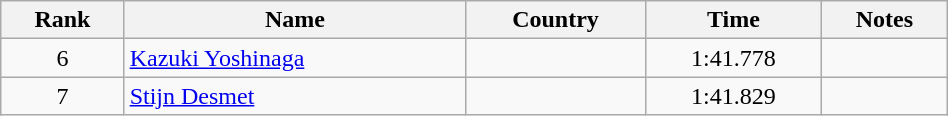<table class="wikitable sortable" style="text-align:center" width=50%>
<tr>
<th>Rank</th>
<th>Name</th>
<th>Country</th>
<th>Time</th>
<th>Notes</th>
</tr>
<tr>
<td>6</td>
<td align=left><a href='#'>Kazuki Yoshinaga</a></td>
<td align=left></td>
<td>1:41.778</td>
<td></td>
</tr>
<tr>
<td>7</td>
<td align=left><a href='#'>Stijn Desmet</a></td>
<td align=left></td>
<td>1:41.829</td>
<td></td>
</tr>
</table>
